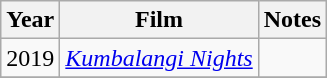<table class="wikitable">
<tr>
<th>Year</th>
<th>Film</th>
<th>Notes</th>
</tr>
<tr>
<td>2019</td>
<td><em><a href='#'>Kumbalangi Nights</a></em></td>
<td></td>
</tr>
<tr>
</tr>
</table>
